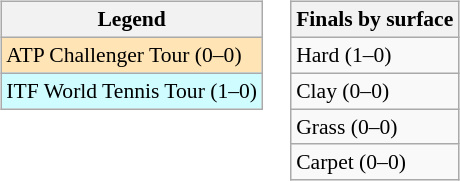<table>
<tr valign=top>
<td><br><table class=wikitable style=font-size:90%>
<tr>
<th>Legend</th>
</tr>
<tr bgcolor=moccasin>
<td>ATP Challenger Tour (0–0)</td>
</tr>
<tr bgcolor=cffcff>
<td>ITF World Tennis Tour (1–0)</td>
</tr>
</table>
</td>
<td><br><table class=wikitable style=font-size:90%>
<tr>
<th>Finals by surface</th>
</tr>
<tr>
<td>Hard (1–0)</td>
</tr>
<tr>
<td>Clay (0–0)</td>
</tr>
<tr>
<td>Grass (0–0)</td>
</tr>
<tr>
<td>Carpet (0–0)</td>
</tr>
</table>
</td>
</tr>
</table>
